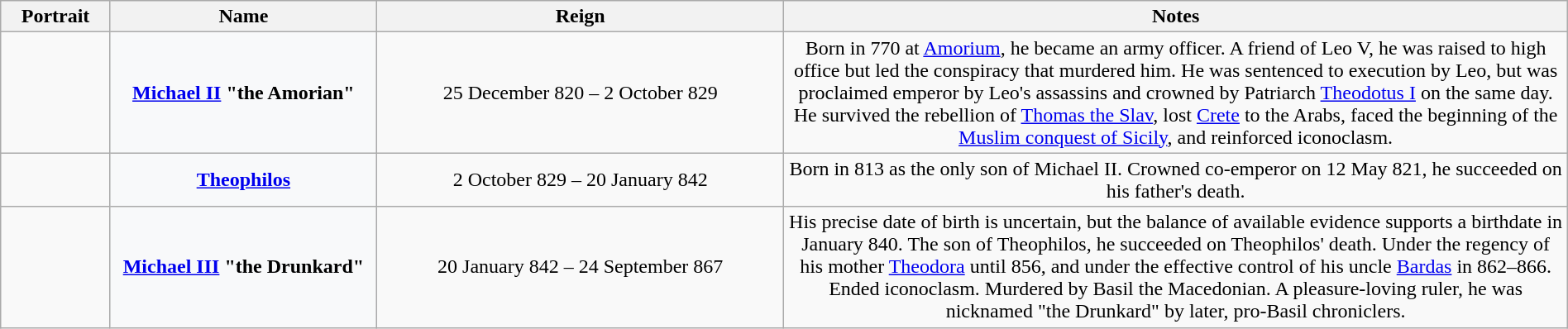<table class="wikitable plainrowheaders" style="width:100%; text-align:center">
<tr>
<th scope=col width="7%">Portrait</th>
<th scope=col width="17%">Name</th>
<th scope=col width="26%">Reign</th>
<th scope=col width="50%">Notes</th>
</tr>
<tr>
<td></td>
<th scope=row style="text-align:center; background:#F8F9FA"><strong><a href='#'>Michael II</a></strong> "the Amorian"<br></th>
<td>25 December 820 – 2 October 829<br></td>
<td>Born in 770 at <a href='#'>Amorium</a>, he became an army officer. A friend of Leo V, he was raised to high office but led the conspiracy that murdered him. He was sentenced to execution by Leo, but was proclaimed emperor by Leo's assassins and crowned by Patriarch <a href='#'>Theodotus I</a> on the same day. He survived the rebellion of <a href='#'>Thomas the Slav</a>, lost <a href='#'>Crete</a> to the Arabs, faced the beginning of the <a href='#'>Muslim conquest of Sicily</a>, and reinforced iconoclasm.</td>
</tr>
<tr>
<td></td>
<th scope=row style="text-align:center; background:#F8F9FA"><strong><a href='#'>Theophilos</a></strong><br></th>
<td>2 October 829 – 20 January 842<br></td>
<td>Born in 813 as the only son of Michael II. Crowned co-emperor on 12 May 821, he succeeded on his father's death.</td>
</tr>
<tr>
<td></td>
<th scope=row style="text-align:center; background:#F8F9FA"><strong><a href='#'>Michael III</a></strong> "the Drunkard"<br></th>
<td>20 January 842 – 24 September 867<br></td>
<td>His precise date of birth is uncertain, but the balance of available evidence supports a birthdate in January 840. The son of Theophilos, he succeeded on Theophilos' death. Under the regency of his mother <a href='#'>Theodora</a> until 856, and under the effective control of his uncle <a href='#'>Bardas</a> in 862–866. Ended iconoclasm. Murdered by Basil the Macedonian. A pleasure-loving ruler, he was nicknamed "the Drunkard" by later, pro-Basil chroniclers.</td>
</tr>
</table>
